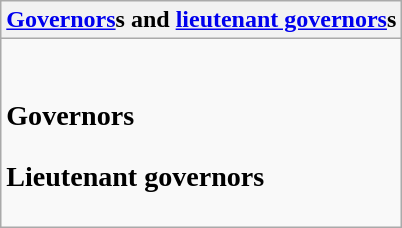<table class="wikitable collapsible collapsed">
<tr>
<th><a href='#'>Governors</a>s and <a href='#'>lieutenant governors</a>s</th>
</tr>
<tr>
<td><br><h3>Governors</h3><h3>Lieutenant governors</h3></td>
</tr>
</table>
